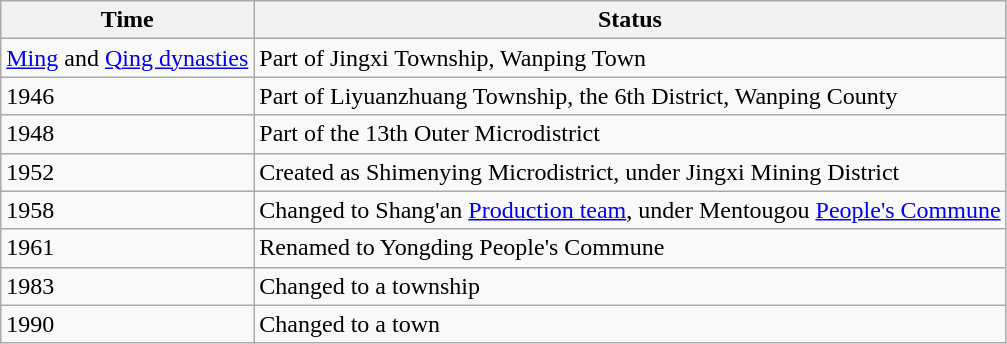<table class="wikitable">
<tr>
<th>Time</th>
<th>Status</th>
</tr>
<tr>
<td><a href='#'>Ming</a> and <a href='#'>Qing dynasties</a></td>
<td>Part of Jingxi Township, Wanping Town</td>
</tr>
<tr>
<td>1946</td>
<td>Part of Liyuanzhuang Township, the 6th District, Wanping County</td>
</tr>
<tr>
<td>1948</td>
<td>Part of the 13th Outer Microdistrict</td>
</tr>
<tr>
<td>1952</td>
<td>Created as Shimenying Microdistrict, under Jingxi Mining District</td>
</tr>
<tr>
<td>1958</td>
<td>Changed to Shang'an <a href='#'>Production team</a>, under Mentougou <a href='#'>People's Commune</a></td>
</tr>
<tr>
<td>1961</td>
<td>Renamed to Yongding People's Commune</td>
</tr>
<tr>
<td>1983</td>
<td>Changed to a township</td>
</tr>
<tr>
<td>1990</td>
<td>Changed to a town</td>
</tr>
</table>
